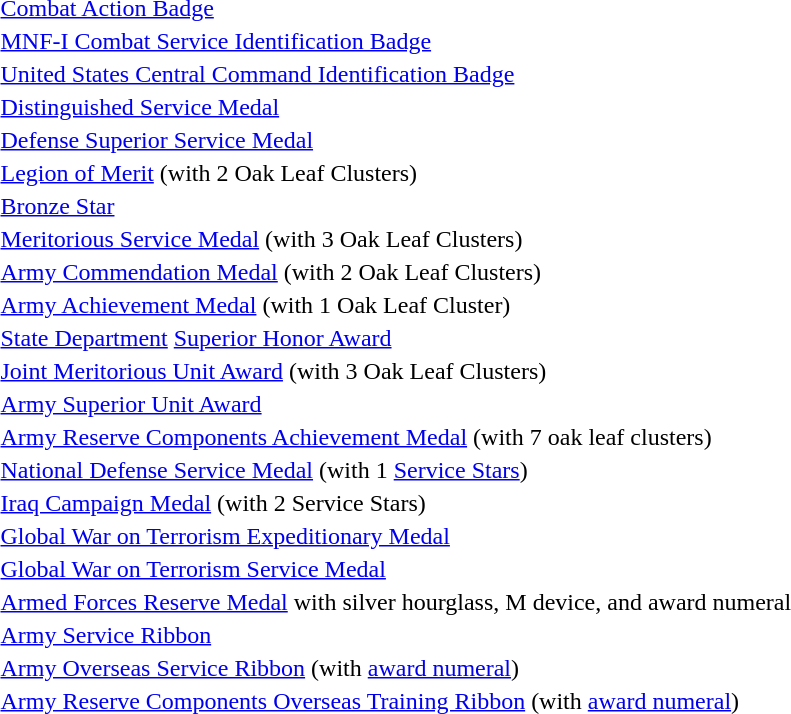<table>
<tr>
<td></td>
<td><a href='#'>Combat Action Badge</a></td>
</tr>
<tr>
<td></td>
<td><a href='#'>MNF-I Combat Service Identification Badge</a></td>
</tr>
<tr>
<td></td>
<td><a href='#'>United States Central Command Identification Badge</a></td>
</tr>
<tr>
<td></td>
<td><a href='#'>Distinguished Service Medal</a></td>
</tr>
<tr>
<td></td>
<td><a href='#'>Defense Superior Service Medal</a></td>
</tr>
<tr>
<td></td>
<td><a href='#'>Legion of Merit</a> (with 2 Oak Leaf Clusters)</td>
</tr>
<tr>
<td></td>
<td><a href='#'>Bronze Star</a></td>
</tr>
<tr>
<td></td>
<td><a href='#'>Meritorious Service Medal</a> (with 3 Oak Leaf Clusters)</td>
</tr>
<tr>
<td></td>
<td><a href='#'>Army Commendation Medal</a> (with 2 Oak Leaf Clusters)</td>
</tr>
<tr>
<td></td>
<td><a href='#'>Army Achievement Medal</a> (with 1 Oak Leaf Cluster)</td>
</tr>
<tr>
<td></td>
<td><a href='#'>State Department</a> <a href='#'>Superior Honor Award</a></td>
</tr>
<tr>
<td></td>
<td><a href='#'>Joint Meritorious Unit Award</a> (with 3 Oak Leaf Clusters)</td>
</tr>
<tr>
<td></td>
<td><a href='#'>Army Superior Unit Award</a></td>
</tr>
<tr>
<td></td>
<td><a href='#'>Army Reserve Components Achievement Medal</a> (with 7 oak leaf clusters)</td>
</tr>
<tr>
<td></td>
<td><a href='#'>National Defense Service Medal</a> (with 1 <a href='#'>Service Stars</a>)</td>
</tr>
<tr>
<td></td>
<td><a href='#'>Iraq Campaign Medal</a> (with 2 Service Stars)</td>
</tr>
<tr>
<td></td>
<td><a href='#'>Global War on Terrorism Expeditionary Medal</a></td>
</tr>
<tr>
<td></td>
<td><a href='#'>Global War on Terrorism Service Medal</a></td>
</tr>
<tr>
<td></td>
<td><a href='#'>Armed Forces Reserve Medal</a> with silver hourglass, M device, and award numeral</td>
</tr>
<tr>
<td></td>
<td><a href='#'>Army Service Ribbon</a></td>
</tr>
<tr>
<td></td>
<td><a href='#'>Army Overseas Service Ribbon</a> (with <a href='#'>award numeral</a>)</td>
</tr>
<tr>
<td></td>
<td><a href='#'>Army Reserve Components Overseas Training Ribbon</a> (with <a href='#'>award numeral</a>)</td>
</tr>
</table>
